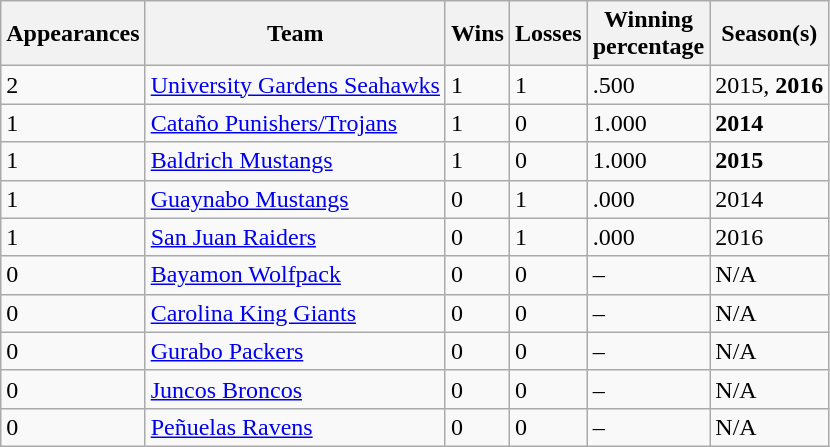<table class="wikitable sortable">
<tr>
<th>Appearances</th>
<th>Team</th>
<th>Wins</th>
<th>Losses</th>
<th>Winning<br>percentage</th>
<th>Season(s)</th>
</tr>
<tr>
<td>2</td>
<td><a href='#'>University Gardens Seahawks</a></td>
<td>1</td>
<td>1</td>
<td>.500</td>
<td>2015, <strong>2016</strong></td>
</tr>
<tr>
<td>1</td>
<td><a href='#'>Cataño Punishers/Trojans</a></td>
<td>1</td>
<td>0</td>
<td>1.000</td>
<td><strong>2014</strong></td>
</tr>
<tr>
<td>1</td>
<td><a href='#'>Baldrich Mustangs</a></td>
<td>1</td>
<td>0</td>
<td>1.000</td>
<td><strong>2015</strong></td>
</tr>
<tr>
<td>1</td>
<td><a href='#'>Guaynabo Mustangs</a></td>
<td>0</td>
<td>1</td>
<td>.000</td>
<td>2014</td>
</tr>
<tr>
<td>1</td>
<td><a href='#'>San Juan Raiders</a></td>
<td>0</td>
<td>1</td>
<td>.000</td>
<td>2016</td>
</tr>
<tr>
<td>0</td>
<td><a href='#'>Bayamon Wolfpack</a></td>
<td>0</td>
<td>0</td>
<td>–</td>
<td>N/A</td>
</tr>
<tr>
<td>0</td>
<td><a href='#'>Carolina King Giants</a></td>
<td>0</td>
<td>0</td>
<td>–</td>
<td>N/A</td>
</tr>
<tr>
<td>0</td>
<td><a href='#'>Gurabo Packers</a></td>
<td>0</td>
<td>0</td>
<td>–</td>
<td>N/A</td>
</tr>
<tr>
<td>0</td>
<td><a href='#'>Juncos Broncos</a></td>
<td>0</td>
<td>0</td>
<td>–</td>
<td>N/A</td>
</tr>
<tr>
<td>0</td>
<td><a href='#'>Peñuelas Ravens</a></td>
<td>0</td>
<td>0</td>
<td>–</td>
<td>N/A</td>
</tr>
</table>
